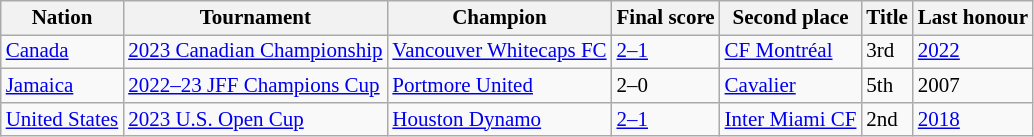<table class="wikitable" style="font-size:14px">
<tr>
<th>Nation</th>
<th>Tournament</th>
<th>Champion</th>
<th>Final score</th>
<th>Second place</th>
<th data-sort-type="number">Title</th>
<th>Last honour</th>
</tr>
<tr>
<td> <a href='#'>Canada</a></td>
<td><a href='#'>2023 Canadian Championship</a></td>
<td><a href='#'>Vancouver Whitecaps FC</a></td>
<td><a href='#'>2–1</a></td>
<td><a href='#'>CF Montréal</a></td>
<td>3rd</td>
<td><a href='#'>2022</a></td>
</tr>
<tr>
<td> <a href='#'>Jamaica</a></td>
<td><a href='#'>2022–23 JFF Champions Cup</a></td>
<td><a href='#'>Portmore United</a></td>
<td>2–0</td>
<td><a href='#'>Cavalier</a></td>
<td>5th</td>
<td>2007</td>
</tr>
<tr>
<td> <a href='#'>United States</a></td>
<td><a href='#'>2023 U.S. Open Cup</a></td>
<td><a href='#'>Houston Dynamo</a></td>
<td><a href='#'>2–1</a></td>
<td><a href='#'>Inter Miami CF</a></td>
<td>2nd</td>
<td><a href='#'>2018</a></td>
</tr>
</table>
